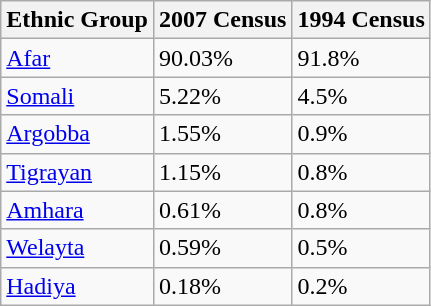<table class="wikitable">
<tr>
<th>Ethnic Group</th>
<th>2007 Census</th>
<th>1994 Census</th>
</tr>
<tr>
<td><a href='#'>Afar</a></td>
<td>90.03%</td>
<td>91.8%</td>
</tr>
<tr>
<td><a href='#'>Somali</a></td>
<td>5.22%</td>
<td>4.5%</td>
</tr>
<tr>
<td><a href='#'>Argobba</a></td>
<td>1.55%</td>
<td>0.9%</td>
</tr>
<tr>
<td><a href='#'>Tigrayan</a></td>
<td>1.15%</td>
<td>0.8%</td>
</tr>
<tr>
<td><a href='#'>Amhara</a></td>
<td>0.61%</td>
<td>0.8%</td>
</tr>
<tr>
<td><a href='#'>Welayta</a></td>
<td>0.59%</td>
<td>0.5%</td>
</tr>
<tr>
<td><a href='#'>Hadiya</a></td>
<td>0.18%</td>
<td>0.2%</td>
</tr>
</table>
